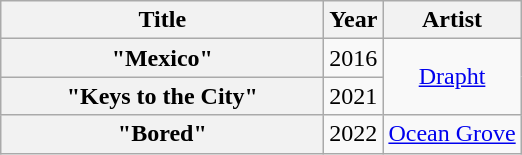<table class="wikitable plainrowheaders" style="text-align:center;">
<tr>
<th scope="col" style="width:13em;">Title</th>
<th scope="col" style="width:1em;">Year</th>
<th scope="col">Artist</th>
</tr>
<tr>
<th scope="row">"Mexico"</th>
<td>2016</td>
<td rowspan="2"><a href='#'>Drapht</a></td>
</tr>
<tr>
<th scope="row">"Keys to the City"</th>
<td>2021</td>
</tr>
<tr>
<th scope="row">"Bored"</th>
<td>2022</td>
<td><a href='#'>Ocean Grove</a></td>
</tr>
</table>
